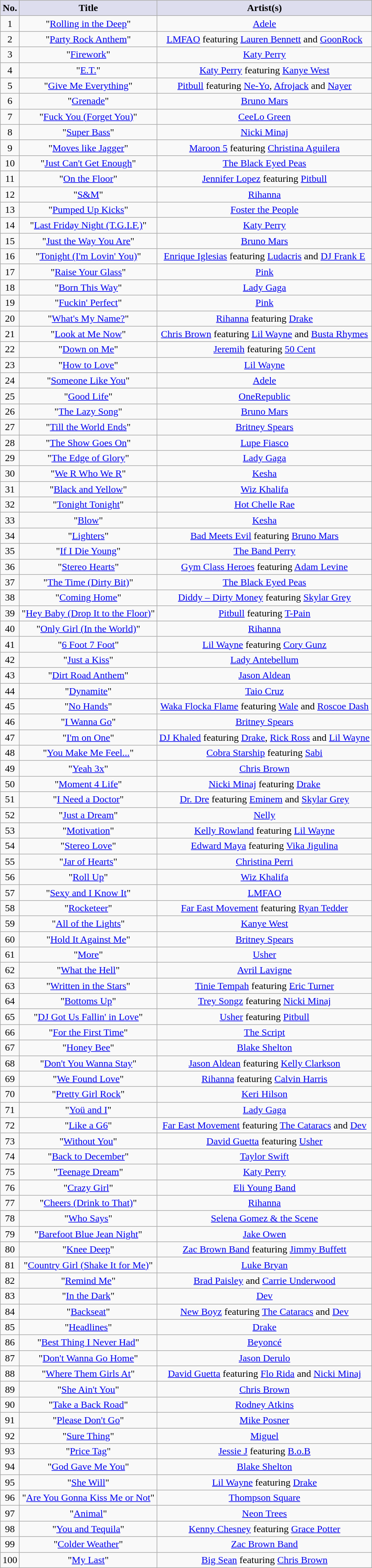<table class="wikitable sortable" style="text-align: center">
<tr>
<th scope="col" style="background:#dde;">No.</th>
<th scope="col" style="background:#dde;">Title</th>
<th scope="col" style="background:#dde;">Artist(s)</th>
</tr>
<tr>
<td>1</td>
<td>"<a href='#'>Rolling in the Deep</a>"</td>
<td><a href='#'>Adele</a></td>
</tr>
<tr>
<td>2</td>
<td>"<a href='#'>Party Rock Anthem</a>"</td>
<td><a href='#'>LMFAO</a> featuring <a href='#'>Lauren Bennett</a> and <a href='#'>GoonRock</a></td>
</tr>
<tr>
<td>3</td>
<td>"<a href='#'>Firework</a>"</td>
<td><a href='#'>Katy Perry</a></td>
</tr>
<tr>
<td>4</td>
<td>"<a href='#'>E.T.</a>"</td>
<td><a href='#'>Katy Perry</a> featuring <a href='#'>Kanye West</a></td>
</tr>
<tr>
<td>5</td>
<td>"<a href='#'>Give Me Everything</a>"</td>
<td><a href='#'>Pitbull</a> featuring <a href='#'>Ne-Yo</a>, <a href='#'>Afrojack</a> and <a href='#'>Nayer</a></td>
</tr>
<tr>
<td>6</td>
<td>"<a href='#'>Grenade</a>"</td>
<td><a href='#'>Bruno Mars</a></td>
</tr>
<tr>
<td>7</td>
<td>"<a href='#'>Fuck You (Forget You)</a>"</td>
<td><a href='#'>CeeLo Green</a></td>
</tr>
<tr>
<td>8</td>
<td>"<a href='#'>Super Bass</a>"</td>
<td><a href='#'>Nicki Minaj</a></td>
</tr>
<tr>
<td>9</td>
<td>"<a href='#'>Moves like Jagger</a>"</td>
<td><a href='#'>Maroon 5</a> featuring <a href='#'>Christina Aguilera</a></td>
</tr>
<tr>
<td>10</td>
<td>"<a href='#'>Just Can't Get Enough</a>"</td>
<td><a href='#'>The Black Eyed Peas</a></td>
</tr>
<tr>
<td>11</td>
<td>"<a href='#'>On the Floor</a>"</td>
<td><a href='#'>Jennifer Lopez</a> featuring <a href='#'>Pitbull</a></td>
</tr>
<tr>
<td>12</td>
<td>"<a href='#'>S&M</a>"</td>
<td><a href='#'>Rihanna</a></td>
</tr>
<tr>
<td>13</td>
<td>"<a href='#'>Pumped Up Kicks</a>"</td>
<td><a href='#'>Foster the People</a></td>
</tr>
<tr>
<td>14</td>
<td>"<a href='#'>Last Friday Night (T.G.I.F.)</a>"</td>
<td><a href='#'>Katy Perry</a></td>
</tr>
<tr>
<td>15</td>
<td>"<a href='#'>Just the Way You Are</a>"</td>
<td><a href='#'>Bruno Mars</a></td>
</tr>
<tr>
<td>16</td>
<td>"<a href='#'>Tonight (I'm Lovin' You)</a>"</td>
<td><a href='#'>Enrique Iglesias</a> featuring <a href='#'>Ludacris</a> and <a href='#'>DJ Frank E</a></td>
</tr>
<tr>
<td>17</td>
<td>"<a href='#'>Raise Your Glass</a>"</td>
<td><a href='#'>Pink</a></td>
</tr>
<tr>
<td>18</td>
<td>"<a href='#'>Born This Way</a>"</td>
<td><a href='#'>Lady Gaga</a></td>
</tr>
<tr>
<td>19</td>
<td>"<a href='#'>Fuckin' Perfect</a>"</td>
<td><a href='#'>Pink</a></td>
</tr>
<tr>
<td>20</td>
<td>"<a href='#'>What's My Name?</a>"</td>
<td><a href='#'>Rihanna</a> featuring <a href='#'>Drake</a></td>
</tr>
<tr>
<td>21</td>
<td>"<a href='#'>Look at Me Now</a>"</td>
<td><a href='#'>Chris Brown</a> featuring <a href='#'>Lil Wayne</a> and <a href='#'>Busta Rhymes</a></td>
</tr>
<tr>
<td>22</td>
<td>"<a href='#'>Down on Me</a>"</td>
<td><a href='#'>Jeremih</a> featuring <a href='#'>50 Cent</a></td>
</tr>
<tr>
<td>23</td>
<td>"<a href='#'>How to Love</a>"</td>
<td><a href='#'>Lil Wayne</a></td>
</tr>
<tr>
<td>24</td>
<td>"<a href='#'>Someone Like You</a>"</td>
<td><a href='#'>Adele</a></td>
</tr>
<tr>
<td>25</td>
<td>"<a href='#'>Good Life</a>"</td>
<td><a href='#'>OneRepublic</a></td>
</tr>
<tr>
<td>26</td>
<td>"<a href='#'>The Lazy Song</a>"</td>
<td><a href='#'>Bruno Mars</a></td>
</tr>
<tr>
<td>27</td>
<td>"<a href='#'>Till the World Ends</a>"</td>
<td><a href='#'>Britney Spears</a></td>
</tr>
<tr>
<td>28</td>
<td>"<a href='#'>The Show Goes On</a>"</td>
<td><a href='#'>Lupe Fiasco</a></td>
</tr>
<tr>
<td>29</td>
<td>"<a href='#'>The Edge of Glory</a>"</td>
<td><a href='#'>Lady Gaga</a></td>
</tr>
<tr>
<td>30</td>
<td>"<a href='#'>We R Who We R</a>"</td>
<td><a href='#'>Kesha</a></td>
</tr>
<tr>
<td>31</td>
<td>"<a href='#'>Black and Yellow</a>"</td>
<td><a href='#'>Wiz Khalifa</a></td>
</tr>
<tr>
<td>32</td>
<td>"<a href='#'>Tonight Tonight</a>"</td>
<td><a href='#'>Hot Chelle Rae</a></td>
</tr>
<tr>
<td>33</td>
<td>"<a href='#'>Blow</a>"</td>
<td><a href='#'>Kesha</a></td>
</tr>
<tr>
<td>34</td>
<td>"<a href='#'>Lighters</a>"</td>
<td><a href='#'>Bad Meets Evil</a> featuring <a href='#'>Bruno Mars</a></td>
</tr>
<tr>
<td>35</td>
<td>"<a href='#'>If I Die Young</a>"</td>
<td><a href='#'>The Band Perry</a></td>
</tr>
<tr>
<td>36</td>
<td>"<a href='#'>Stereo Hearts</a>"</td>
<td><a href='#'>Gym Class Heroes</a> featuring <a href='#'>Adam Levine</a></td>
</tr>
<tr>
<td>37</td>
<td>"<a href='#'>The Time (Dirty Bit)</a>"</td>
<td><a href='#'>The Black Eyed Peas</a></td>
</tr>
<tr>
<td>38</td>
<td>"<a href='#'>Coming Home</a>"</td>
<td><a href='#'>Diddy – Dirty Money</a> featuring <a href='#'>Skylar Grey</a></td>
</tr>
<tr>
<td>39</td>
<td>"<a href='#'>Hey Baby (Drop It to the Floor)</a>"</td>
<td><a href='#'>Pitbull</a> featuring <a href='#'>T-Pain</a></td>
</tr>
<tr>
<td>40</td>
<td>"<a href='#'>Only Girl (In the World)</a>"</td>
<td><a href='#'>Rihanna</a></td>
</tr>
<tr>
<td>41</td>
<td>"<a href='#'>6 Foot 7 Foot</a>"</td>
<td><a href='#'>Lil Wayne</a> featuring <a href='#'>Cory Gunz</a></td>
</tr>
<tr>
<td>42</td>
<td>"<a href='#'>Just a Kiss</a>"</td>
<td><a href='#'>Lady Antebellum</a></td>
</tr>
<tr>
<td>43</td>
<td>"<a href='#'>Dirt Road Anthem</a>"</td>
<td><a href='#'>Jason Aldean</a></td>
</tr>
<tr>
<td>44</td>
<td>"<a href='#'>Dynamite</a>"</td>
<td><a href='#'>Taio Cruz</a></td>
</tr>
<tr>
<td>45</td>
<td>"<a href='#'>No Hands</a>"</td>
<td><a href='#'>Waka Flocka Flame</a> featuring <a href='#'>Wale</a> and <a href='#'>Roscoe Dash</a></td>
</tr>
<tr>
<td>46</td>
<td>"<a href='#'>I Wanna Go</a>"</td>
<td><a href='#'>Britney Spears</a></td>
</tr>
<tr>
<td>47</td>
<td>"<a href='#'>I'm on One</a>"</td>
<td><a href='#'>DJ Khaled</a> featuring <a href='#'>Drake</a>, <a href='#'>Rick Ross</a> and <a href='#'>Lil Wayne</a></td>
</tr>
<tr>
<td>48</td>
<td>"<a href='#'>You Make Me Feel...</a>"</td>
<td><a href='#'>Cobra Starship</a> featuring <a href='#'>Sabi</a></td>
</tr>
<tr>
<td>49</td>
<td>"<a href='#'>Yeah 3x</a>"</td>
<td><a href='#'>Chris Brown</a></td>
</tr>
<tr>
<td>50</td>
<td>"<a href='#'>Moment 4 Life</a>"</td>
<td><a href='#'>Nicki Minaj</a> featuring <a href='#'>Drake</a></td>
</tr>
<tr>
<td>51</td>
<td>"<a href='#'>I Need a Doctor</a>"</td>
<td><a href='#'>Dr. Dre</a> featuring <a href='#'>Eminem</a> and <a href='#'>Skylar Grey</a></td>
</tr>
<tr>
<td>52</td>
<td>"<a href='#'>Just a Dream</a>"</td>
<td><a href='#'>Nelly</a></td>
</tr>
<tr>
<td>53</td>
<td>"<a href='#'>Motivation</a>"</td>
<td><a href='#'>Kelly Rowland</a> featuring <a href='#'>Lil Wayne</a></td>
</tr>
<tr>
<td>54</td>
<td>"<a href='#'>Stereo Love</a>"</td>
<td><a href='#'>Edward Maya</a> featuring <a href='#'>Vika Jigulina</a></td>
</tr>
<tr>
<td>55</td>
<td>"<a href='#'>Jar of Hearts</a>"</td>
<td><a href='#'>Christina Perri</a></td>
</tr>
<tr>
<td>56</td>
<td>"<a href='#'>Roll Up</a>"</td>
<td><a href='#'>Wiz Khalifa</a></td>
</tr>
<tr>
<td>57</td>
<td>"<a href='#'>Sexy and I Know It</a>"</td>
<td><a href='#'>LMFAO</a></td>
</tr>
<tr>
<td>58</td>
<td>"<a href='#'>Rocketeer</a>"</td>
<td><a href='#'>Far East Movement</a> featuring <a href='#'>Ryan Tedder</a></td>
</tr>
<tr>
<td>59</td>
<td>"<a href='#'>All of the Lights</a>"</td>
<td><a href='#'>Kanye West</a></td>
</tr>
<tr>
<td>60</td>
<td>"<a href='#'>Hold It Against Me</a>"</td>
<td><a href='#'>Britney Spears</a></td>
</tr>
<tr>
<td>61</td>
<td>"<a href='#'>More</a>"</td>
<td><a href='#'>Usher</a></td>
</tr>
<tr>
<td>62</td>
<td>"<a href='#'>What the Hell</a>"</td>
<td><a href='#'>Avril Lavigne</a></td>
</tr>
<tr>
<td>63</td>
<td>"<a href='#'>Written in the Stars</a>"</td>
<td><a href='#'>Tinie Tempah</a> featuring <a href='#'>Eric Turner</a></td>
</tr>
<tr>
<td>64</td>
<td>"<a href='#'>Bottoms Up</a>"</td>
<td><a href='#'>Trey Songz</a> featuring <a href='#'>Nicki Minaj</a></td>
</tr>
<tr>
<td>65</td>
<td>"<a href='#'>DJ Got Us Fallin' in Love</a>"</td>
<td><a href='#'>Usher</a> featuring <a href='#'>Pitbull</a></td>
</tr>
<tr>
<td>66</td>
<td>"<a href='#'>For the First Time</a>"</td>
<td><a href='#'>The Script</a></td>
</tr>
<tr>
<td>67</td>
<td>"<a href='#'>Honey Bee</a>"</td>
<td><a href='#'>Blake Shelton</a></td>
</tr>
<tr>
<td>68</td>
<td>"<a href='#'>Don't You Wanna Stay</a>"</td>
<td><a href='#'>Jason Aldean</a> featuring <a href='#'>Kelly Clarkson</a></td>
</tr>
<tr>
<td>69</td>
<td>"<a href='#'>We Found Love</a>"</td>
<td><a href='#'>Rihanna</a> featuring <a href='#'>Calvin Harris</a></td>
</tr>
<tr>
<td>70</td>
<td>"<a href='#'>Pretty Girl Rock</a>"</td>
<td><a href='#'>Keri Hilson</a></td>
</tr>
<tr>
<td>71</td>
<td>"<a href='#'>Yoü and I</a>"</td>
<td><a href='#'>Lady Gaga</a></td>
</tr>
<tr>
<td>72</td>
<td>"<a href='#'>Like a G6</a>"</td>
<td><a href='#'>Far East Movement</a> featuring <a href='#'>The Cataracs</a> and <a href='#'>Dev</a></td>
</tr>
<tr>
<td>73</td>
<td>"<a href='#'>Without You</a>"</td>
<td><a href='#'>David Guetta</a> featuring <a href='#'>Usher</a></td>
</tr>
<tr>
<td>74</td>
<td>"<a href='#'>Back to December</a>"</td>
<td><a href='#'>Taylor Swift</a></td>
</tr>
<tr>
<td>75</td>
<td>"<a href='#'>Teenage Dream</a>"</td>
<td><a href='#'>Katy Perry</a></td>
</tr>
<tr>
<td>76</td>
<td>"<a href='#'>Crazy Girl</a>"</td>
<td><a href='#'>Eli Young Band</a></td>
</tr>
<tr>
<td>77</td>
<td>"<a href='#'>Cheers (Drink to That)</a>"</td>
<td><a href='#'>Rihanna</a></td>
</tr>
<tr>
<td>78</td>
<td>"<a href='#'>Who Says</a>"</td>
<td><a href='#'>Selena Gomez & the Scene</a></td>
</tr>
<tr>
<td>79</td>
<td>"<a href='#'>Barefoot Blue Jean Night</a>"</td>
<td><a href='#'>Jake Owen</a></td>
</tr>
<tr>
<td>80</td>
<td>"<a href='#'>Knee Deep</a>"</td>
<td><a href='#'>Zac Brown Band</a> featuring <a href='#'>Jimmy Buffett</a></td>
</tr>
<tr>
<td>81</td>
<td>"<a href='#'>Country Girl (Shake It for Me)</a>"</td>
<td><a href='#'>Luke Bryan</a></td>
</tr>
<tr>
<td>82</td>
<td>"<a href='#'>Remind Me</a>"</td>
<td><a href='#'>Brad Paisley</a> and <a href='#'>Carrie Underwood</a></td>
</tr>
<tr>
<td>83</td>
<td>"<a href='#'>In the Dark</a>"</td>
<td><a href='#'>Dev</a></td>
</tr>
<tr>
<td>84</td>
<td>"<a href='#'>Backseat</a>"</td>
<td><a href='#'>New Boyz</a> featuring <a href='#'>The Cataracs</a> and <a href='#'>Dev</a></td>
</tr>
<tr>
<td>85</td>
<td>"<a href='#'>Headlines</a>"</td>
<td><a href='#'>Drake</a></td>
</tr>
<tr>
<td>86</td>
<td>"<a href='#'>Best Thing I Never Had</a>"</td>
<td><a href='#'>Beyoncé</a></td>
</tr>
<tr>
<td>87</td>
<td>"<a href='#'>Don't Wanna Go Home</a>"</td>
<td><a href='#'>Jason Derulo</a></td>
</tr>
<tr>
<td>88</td>
<td>"<a href='#'>Where Them Girls At</a>"</td>
<td><a href='#'>David Guetta</a> featuring <a href='#'>Flo Rida</a> and <a href='#'>Nicki Minaj</a></td>
</tr>
<tr>
<td>89</td>
<td>"<a href='#'>She Ain't You</a>"</td>
<td><a href='#'>Chris Brown</a></td>
</tr>
<tr>
<td>90</td>
<td>"<a href='#'>Take a Back Road</a>"</td>
<td><a href='#'>Rodney Atkins</a></td>
</tr>
<tr>
<td>91</td>
<td>"<a href='#'>Please Don't Go</a>"</td>
<td><a href='#'>Mike Posner</a></td>
</tr>
<tr>
<td>92</td>
<td>"<a href='#'>Sure Thing</a>"</td>
<td><a href='#'>Miguel</a></td>
</tr>
<tr>
<td>93</td>
<td>"<a href='#'>Price Tag</a>"</td>
<td><a href='#'>Jessie J</a> featuring <a href='#'>B.o.B</a></td>
</tr>
<tr>
<td>94</td>
<td>"<a href='#'>God Gave Me You</a>"</td>
<td><a href='#'>Blake Shelton</a></td>
</tr>
<tr>
<td>95</td>
<td>"<a href='#'>She Will</a>"</td>
<td><a href='#'>Lil Wayne</a> featuring <a href='#'>Drake</a></td>
</tr>
<tr>
<td>96</td>
<td>"<a href='#'>Are You Gonna Kiss Me or Not</a>"</td>
<td><a href='#'>Thompson Square</a></td>
</tr>
<tr>
<td>97</td>
<td>"<a href='#'>Animal</a>"</td>
<td><a href='#'>Neon Trees</a></td>
</tr>
<tr>
<td>98</td>
<td>"<a href='#'>You and Tequila</a>"</td>
<td><a href='#'>Kenny Chesney</a> featuring <a href='#'>Grace Potter</a></td>
</tr>
<tr>
<td>99</td>
<td>"<a href='#'>Colder Weather</a>"</td>
<td><a href='#'>Zac Brown Band</a></td>
</tr>
<tr>
<td>100</td>
<td>"<a href='#'>My Last</a>"</td>
<td><a href='#'>Big Sean</a> featuring <a href='#'>Chris Brown</a></td>
</tr>
</table>
